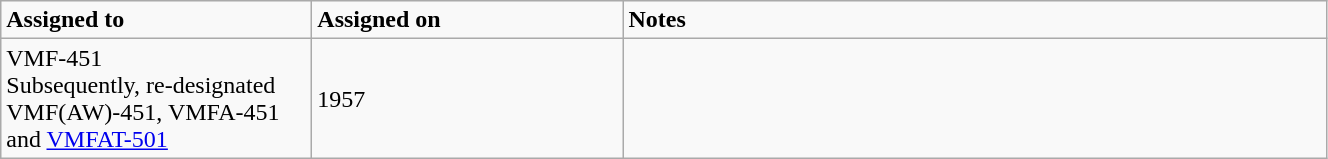<table class="wikitable" style="width: 70%;">
<tr>
<td style="width: 200px;"><strong>Assigned to</strong></td>
<td style="width: 200px;"><strong>Assigned on</strong></td>
<td><strong>Notes</strong></td>
</tr>
<tr>
<td>VMF-451<br>Subsequently, re-designated VMF(AW)-451, VMFA-451 and <a href='#'>VMFAT-501</a></td>
<td>1957</td>
<td></td>
</tr>
</table>
